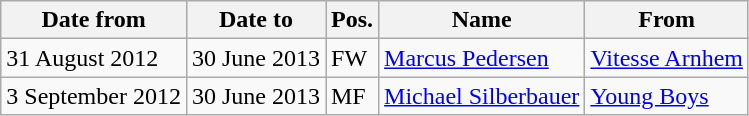<table class="wikitable">
<tr>
<th>Date from</th>
<th>Date to</th>
<th>Pos.</th>
<th>Name</th>
<th>From</th>
</tr>
<tr>
<td>31 August 2012</td>
<td>30 June 2013</td>
<td>FW</td>
<td> <a href='#'>Marcus Pedersen</a></td>
<td> <a href='#'>Vitesse Arnhem</a></td>
</tr>
<tr>
<td>3 September 2012</td>
<td>30 June 2013</td>
<td>MF</td>
<td> <a href='#'>Michael Silberbauer</a></td>
<td> <a href='#'>Young Boys</a></td>
</tr>
</table>
